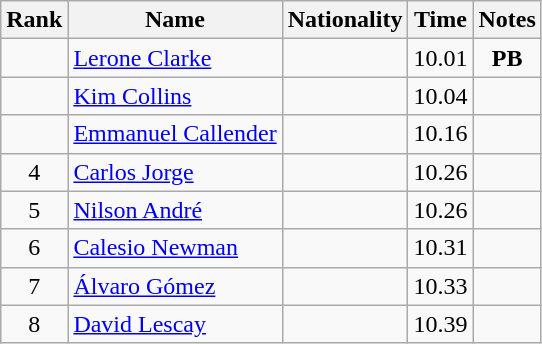<table class="wikitable sortable" style="text-align:center">
<tr>
<th>Rank</th>
<th>Name</th>
<th>Nationality</th>
<th>Time</th>
<th>Notes</th>
</tr>
<tr>
<td></td>
<td align=left><a href='#'>Lerone Clarke</a></td>
<td align=left></td>
<td>10.01</td>
<td><strong>PB</strong></td>
</tr>
<tr>
<td></td>
<td align=left><a href='#'>Kim Collins</a></td>
<td align=left></td>
<td>10.04</td>
<td></td>
</tr>
<tr>
<td></td>
<td align=left><a href='#'>Emmanuel Callender</a></td>
<td align=left></td>
<td>10.16</td>
<td></td>
</tr>
<tr>
<td>4</td>
<td align=left><a href='#'>Carlos Jorge</a></td>
<td align=left></td>
<td>10.26</td>
<td></td>
</tr>
<tr>
<td>5</td>
<td align=left><a href='#'>Nilson André</a></td>
<td align=left></td>
<td>10.26</td>
<td></td>
</tr>
<tr>
<td>6</td>
<td align=left><a href='#'>Calesio Newman</a></td>
<td align=left></td>
<td>10.31</td>
<td></td>
</tr>
<tr>
<td>7</td>
<td align=left><a href='#'>Álvaro Gómez</a></td>
<td align=left></td>
<td>10.33</td>
<td></td>
</tr>
<tr>
<td>8</td>
<td align=left><a href='#'>David Lescay</a></td>
<td align=left></td>
<td>10.39</td>
<td></td>
</tr>
</table>
